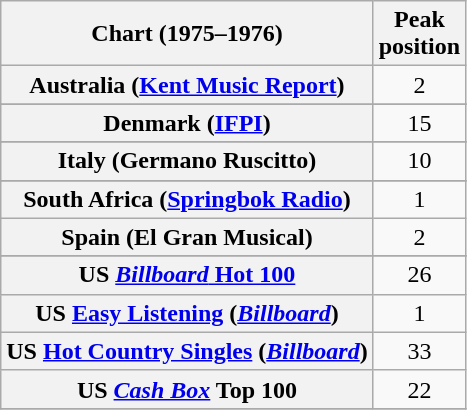<table class="wikitable sortable plainrowheaders" style="text-align:center">
<tr>
<th>Chart (1975–1976)</th>
<th>Peak<br>position</th>
</tr>
<tr>
<th scope="row">Australia (<a href='#'>Kent Music Report</a>)</th>
<td>2</td>
</tr>
<tr>
</tr>
<tr>
</tr>
<tr>
</tr>
<tr>
</tr>
<tr>
</tr>
<tr>
</tr>
<tr>
<th scope="row">Denmark (<a href='#'>IFPI</a>)</th>
<td>15</td>
</tr>
<tr>
</tr>
<tr>
<th scope="row">Italy (Germano Ruscitto)</th>
<td>10</td>
</tr>
<tr>
</tr>
<tr>
</tr>
<tr>
</tr>
<tr>
</tr>
<tr>
<th scope="row">South Africa (<a href='#'>Springbok Radio</a>)</th>
<td>1</td>
</tr>
<tr>
<th scope="row">Spain (El Gran Musical)</th>
<td>2</td>
</tr>
<tr>
</tr>
<tr>
</tr>
<tr>
</tr>
<tr>
<th scope="row">US <a href='#'><em>Billboard</em> Hot 100</a></th>
<td>26</td>
</tr>
<tr>
<th scope="row">US <a href='#'>Easy Listening</a> (<em><a href='#'>Billboard</a></em>)</th>
<td>1</td>
</tr>
<tr>
<th scope="row">US <a href='#'>Hot Country Singles</a> (<em><a href='#'>Billboard</a></em>)</th>
<td>33</td>
</tr>
<tr>
<th scope="row">US <a href='#'><em>Cash Box</em></a> Top 100</th>
<td>22</td>
</tr>
<tr>
</tr>
</table>
